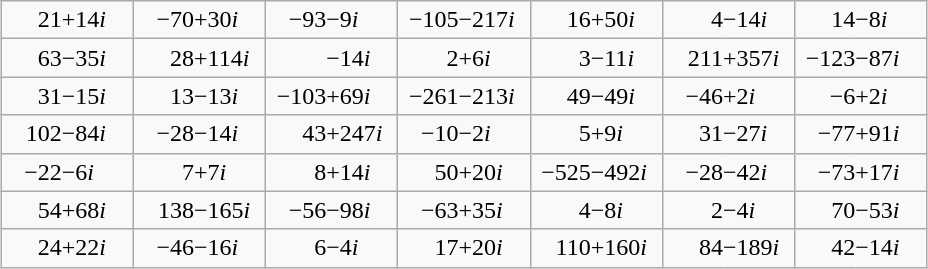<table class="wikitable" style="margin-left:auto;margin-right:auto;text-align:left;">
<tr>
<td style="text-align:right;border-right:none;padding-right:0;width:5ex;">21</td>
<td style="border-left:none;padding-left:0;width:6ex;">+14<em>i</em></td>
<td style="text-align:right;border-right:none;padding-right:0;width:5ex;">−70</td>
<td style="border-left:none;padding-left:0;width:6ex;">+30<em>i</em></td>
<td style="text-align:right;border-right:none;padding-right:0;width:5ex;">−93</td>
<td style="border-left:none;padding-left:0;width:6ex;">−9<em>i</em></td>
<td style="text-align:right;border-right:none;padding-right:0;width:5ex;">−105</td>
<td style="border-left:none;padding-left:0;width:6ex;">−217<em>i</em></td>
<td style="text-align:right;border-right:none;padding-right:0;width:5ex;">16</td>
<td style="border-left:none;padding-left:0;width:6ex;">+50<em>i</em></td>
<td style="text-align:right;border-right:none;padding-right:0;width:5ex;">4</td>
<td style="border-left:none;padding-left:0;width:6ex;">−14<em>i</em></td>
<td style="text-align:right;border-right:none;padding-right:0;width:5ex;">14</td>
<td style="border-left:none;padding-left:0;width:6ex;">−8<em>i</em></td>
</tr>
<tr>
<td style="text-align:right;border-right:none;padding-right:0;">63</td>
<td style="border-left:none;padding-left:0;">−35<em>i</em></td>
<td style="text-align:right;border-right:none;padding-right:0;">28</td>
<td style="border-left:none;padding-left:0;">+114<em>i</em></td>
<td style="text-align:right;border-right:none;padding-right:0;"></td>
<td style="border-left:none;padding-left:0;">−14<em>i</em></td>
<td style="text-align:right;border-right:none;padding-right:0;">2</td>
<td style="border-left:none;padding-left:0;">+6<em>i</em></td>
<td style="text-align:right;border-right:none;padding-right:0;">3</td>
<td style="border-left:none;padding-left:0;">−11<em>i</em></td>
<td style="text-align:right;border-right:none;padding-right:0;">211</td>
<td style="border-left:none;padding-left:0;">+357<em>i</em></td>
<td style="text-align:right;border-right:none;padding-right:0;">−123</td>
<td style="border-left:none;padding-left:0;">−87<em>i</em></td>
</tr>
<tr>
<td style="text-align:right;border-right:none;padding-right:0;">31</td>
<td style="border-left:none;padding-left:0;">−15<em>i</em></td>
<td style="text-align:right;border-right:none;padding-right:0;">13</td>
<td style="border-left:none;padding-left:0;">−13<em>i</em></td>
<td style="text-align:right;border-right:none;padding-right:0;">−103</td>
<td style="border-left:none;padding-left:0;">+69<em>i</em></td>
<td style="text-align:right;border-right:none;padding-right:0;">−261</td>
<td style="border-left:none;padding-left:0;">−213<em>i</em></td>
<td style="text-align:right;border-right:none;padding-right:0;">49</td>
<td style="border-left:none;padding-left:0;">−49<em>i</em></td>
<td style="text-align:right;border-right:none;padding-right:0;">−46</td>
<td style="border-left:none;padding-left:0;">+2<em>i</em></td>
<td style="text-align:right;border-right:none;padding-right:0;">−6</td>
<td style="border-left:none;padding-left:0;">+2<em>i</em></td>
</tr>
<tr>
<td style="text-align:right;border-right:none;padding-right:0;">102</td>
<td style="border-left:none;padding-left:0;">−84<em>i</em></td>
<td style="text-align:right;border-right:none;padding-right:0;">−28</td>
<td style="border-left:none;padding-left:0;">−14<em>i</em></td>
<td style="text-align:right;border-right:none;padding-right:0;">43</td>
<td style="border-left:none;padding-left:0;">+247<em>i</em></td>
<td style="text-align:right;border-right:none;padding-right:0;">−10</td>
<td style="border-left:none;padding-left:0;">−2<em>i</em></td>
<td style="text-align:right;border-right:none;padding-right:0;">5</td>
<td style="border-left:none;padding-left:0;">+9<em>i</em></td>
<td style="text-align:right;border-right:none;padding-right:0;">31</td>
<td style="border-left:none;padding-left:0;">−27<em>i</em></td>
<td style="text-align:right;border-right:none;padding-right:0;">−77</td>
<td style="border-left:none;padding-left:0;">+91<em>i</em></td>
</tr>
<tr>
<td style="text-align:right;border-right:none;padding-right:0;">−22</td>
<td style="border-left:none;padding-left:0;">−6<em>i</em></td>
<td style="text-align:right;border-right:none;padding-right:0;">7</td>
<td style="border-left:none;padding-left:0;">+7<em>i</em></td>
<td style="text-align:right;border-right:none;padding-right:0;">8</td>
<td style="border-left:none;padding-left:0;">+14<em>i</em></td>
<td style="text-align:right;border-right:none;padding-right:0;">50</td>
<td style="border-left:none;padding-left:0;">+20<em>i</em></td>
<td style="text-align:right;border-right:none;padding-right:0;">−525</td>
<td style="border-left:none;padding-left:0;">−492<em>i</em></td>
<td style="text-align:right;border-right:none;padding-right:0;">−28</td>
<td style="border-left:none;padding-left:0;">−42<em>i</em></td>
<td style="text-align:right;border-right:none;padding-right:0;">−73</td>
<td style="border-left:none;padding-left:0;">+17<em>i</em></td>
</tr>
<tr>
<td style="text-align:right;border-right:none;padding-right:0;">54</td>
<td style="border-left:none;padding-left:0;">+68<em>i</em></td>
<td style="text-align:right;border-right:none;padding-right:0;">138</td>
<td style="border-left:none;padding-left:0;">−165<em>i</em></td>
<td style="text-align:right;border-right:none;padding-right:0;">−56</td>
<td style="border-left:none;padding-left:0;">−98<em>i</em></td>
<td style="text-align:right;border-right:none;padding-right:0;">−63</td>
<td style="border-left:none;padding-left:0;">+35<em>i</em></td>
<td style="text-align:right;border-right:none;padding-right:0;">4</td>
<td style="border-left:none;padding-left:0;">−8<em>i</em></td>
<td style="text-align:right;border-right:none;padding-right:0;">2</td>
<td style="border-left:none;padding-left:0;">−4<em>i</em></td>
<td style="text-align:right;border-right:none;padding-right:0;">70</td>
<td style="border-left:none;padding-left:0;">−53<em>i</em></td>
</tr>
<tr>
<td style="text-align:right;border-right:none;padding-right:0;">24</td>
<td style="border-left:none;padding-left:0;">+22<em>i</em></td>
<td style="text-align:right;border-right:none;padding-right:0;">−46</td>
<td style="border-left:none;padding-left:0;">−16<em>i</em></td>
<td style="text-align:right;border-right:none;padding-right:0;">6</td>
<td style="border-left:none;padding-left:0;">−4<em>i</em></td>
<td style="text-align:right;border-right:none;padding-right:0;">17</td>
<td style="border-left:none;padding-left:0;">+20<em>i</em></td>
<td style="text-align:right;border-right:none;padding-right:0;">110</td>
<td style="border-left:none;padding-left:0;">+160<em>i</em></td>
<td style="text-align:right;border-right:none;padding-right:0;">84</td>
<td style="border-left:none;padding-left:0;">−189<em>i</em></td>
<td style="text-align:right;border-right:none;padding-right:0;">42</td>
<td style="border-left:none;padding-left:0;">−14<em>i</em></td>
</tr>
</table>
